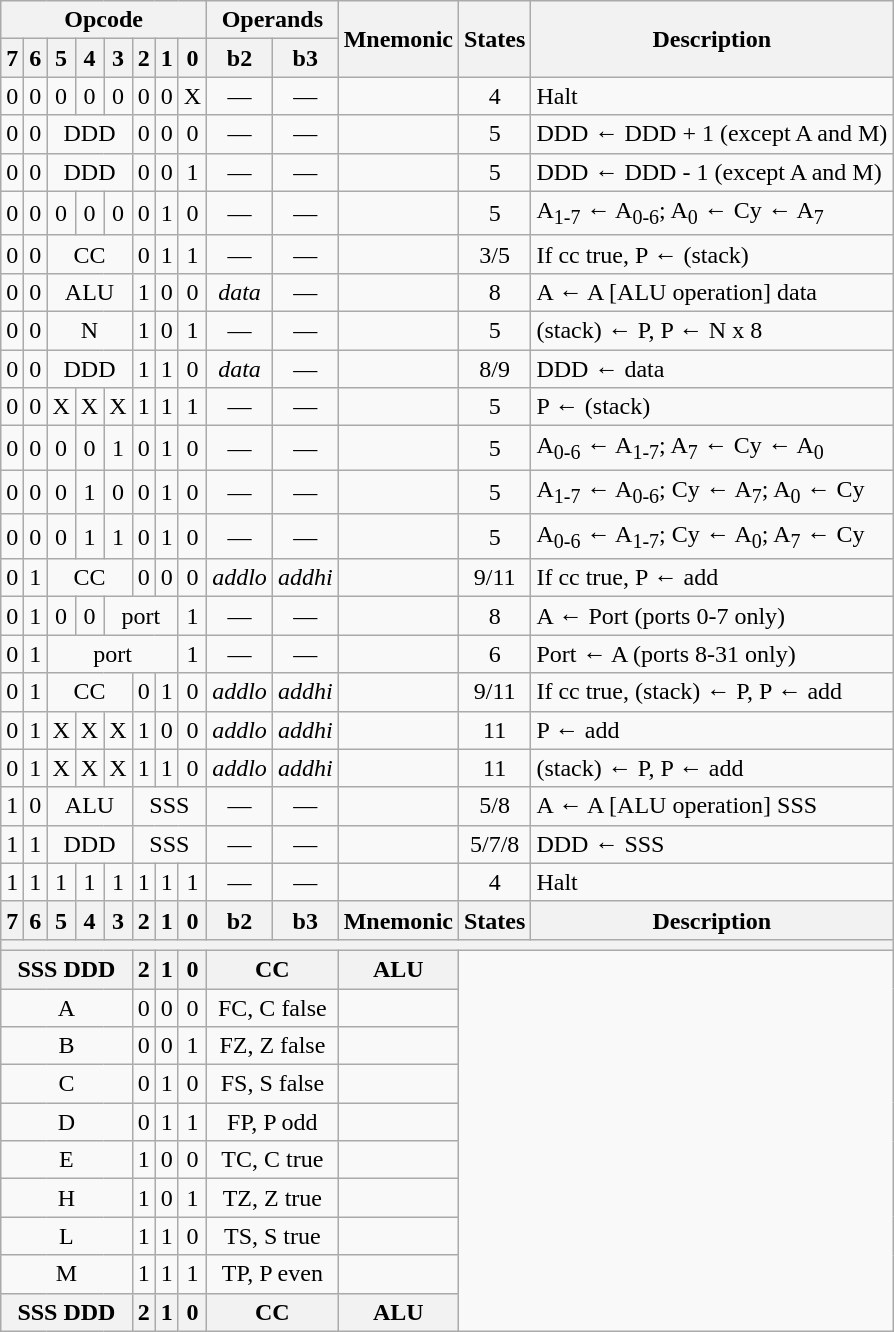<table class="wikitable" style="text-align:center">
<tr>
<th colspan=8>Opcode</th>
<th colspan=2>Operands</th>
<th rowspan=2>Mnemonic</th>
<th rowspan=2>States</th>
<th rowspan=2>Description</th>
</tr>
<tr>
<th>7</th>
<th>6</th>
<th>5</th>
<th>4</th>
<th>3</th>
<th>2</th>
<th>1</th>
<th>0</th>
<th>b2</th>
<th>b3</th>
</tr>
<tr>
<td>0</td>
<td>0</td>
<td>0</td>
<td>0</td>
<td>0</td>
<td>0</td>
<td>0</td>
<td>X</td>
<td>—</td>
<td>—</td>
<td align=left></td>
<td>4</td>
<td align=left>Halt</td>
</tr>
<tr>
<td>0</td>
<td>0</td>
<td colspan=3>DDD</td>
<td>0</td>
<td>0</td>
<td>0</td>
<td>—</td>
<td>—</td>
<td align=left></td>
<td>5</td>
<td align=left>DDD ← DDD + 1 (except A and M)</td>
</tr>
<tr>
<td>0</td>
<td>0</td>
<td colspan=3>DDD</td>
<td>0</td>
<td>0</td>
<td>1</td>
<td>—</td>
<td>—</td>
<td align=left></td>
<td>5</td>
<td align=left>DDD ← DDD - 1 (except A and M)</td>
</tr>
<tr>
<td>0</td>
<td>0</td>
<td>0</td>
<td>0</td>
<td>0</td>
<td>0</td>
<td>1</td>
<td>0</td>
<td>—</td>
<td>—</td>
<td align=left></td>
<td>5</td>
<td align=left>A<sub>1-7</sub> ← A<sub>0-6</sub>; A<sub>0</sub> ← Cy ← A<sub>7</sub></td>
</tr>
<tr>
<td>0</td>
<td>0</td>
<td colspan=3>CC</td>
<td>0</td>
<td>1</td>
<td>1</td>
<td>—</td>
<td>—</td>
<td align=left></td>
<td>3/5</td>
<td align=left>If cc true, P ← (stack)</td>
</tr>
<tr>
<td>0</td>
<td>0</td>
<td colspan=3>ALU</td>
<td>1</td>
<td>0</td>
<td>0</td>
<td><em>data</em></td>
<td>—</td>
<td align=left></td>
<td>8</td>
<td align=left>A ← A [ALU operation] data</td>
</tr>
<tr>
<td>0</td>
<td>0</td>
<td colspan=3>N</td>
<td>1</td>
<td>0</td>
<td>1</td>
<td>—</td>
<td>—</td>
<td align=left></td>
<td>5</td>
<td align=left>(stack) ← P, P ← N x 8</td>
</tr>
<tr>
<td>0</td>
<td>0</td>
<td colspan=3>DDD</td>
<td>1</td>
<td>1</td>
<td>0</td>
<td><em>data</em></td>
<td>—</td>
<td align=left></td>
<td>8/9</td>
<td align=left>DDD ← data</td>
</tr>
<tr>
<td>0</td>
<td>0</td>
<td>X</td>
<td>X</td>
<td>X</td>
<td>1</td>
<td>1</td>
<td>1</td>
<td>—</td>
<td>—</td>
<td align=left></td>
<td>5</td>
<td align=left>P ← (stack)</td>
</tr>
<tr>
<td>0</td>
<td>0</td>
<td>0</td>
<td>0</td>
<td>1</td>
<td>0</td>
<td>1</td>
<td>0</td>
<td>—</td>
<td>—</td>
<td align=left></td>
<td>5</td>
<td align=left>A<sub>0-6</sub> ← A<sub>1-7</sub>; A<sub>7</sub> ← Cy ← A<sub>0</sub></td>
</tr>
<tr>
<td>0</td>
<td>0</td>
<td>0</td>
<td>1</td>
<td>0</td>
<td>0</td>
<td>1</td>
<td>0</td>
<td>—</td>
<td>—</td>
<td align=left></td>
<td>5</td>
<td align=left>A<sub>1-7</sub> ← A<sub>0-6</sub>; Cy ← A<sub>7</sub>; A<sub>0</sub> ← Cy</td>
</tr>
<tr>
<td>0</td>
<td>0</td>
<td>0</td>
<td>1</td>
<td>1</td>
<td>0</td>
<td>1</td>
<td>0</td>
<td>—</td>
<td>—</td>
<td align=left></td>
<td>5</td>
<td align=left>A<sub>0-6</sub> ← A<sub>1-7</sub>; Cy ← A<sub>0</sub>; A<sub>7</sub> ← Cy</td>
</tr>
<tr>
<td>0</td>
<td>1</td>
<td colspan=3>CC</td>
<td>0</td>
<td>0</td>
<td>0</td>
<td><em>addlo</em></td>
<td><em>addhi</em></td>
<td align=left></td>
<td>9/11</td>
<td align=left>If cc true, P ← add</td>
</tr>
<tr>
<td>0</td>
<td>1</td>
<td>0</td>
<td>0</td>
<td colspan=3>port</td>
<td>1</td>
<td>—</td>
<td>—</td>
<td align=left></td>
<td>8</td>
<td align=left>A ← Port (ports 0-7 only)</td>
</tr>
<tr>
<td>0</td>
<td>1</td>
<td colspan=5>port</td>
<td>1</td>
<td>—</td>
<td>—</td>
<td align=left></td>
<td>6</td>
<td align=left>Port ← A (ports 8-31 only)</td>
</tr>
<tr>
<td>0</td>
<td>1</td>
<td colspan=3>CC</td>
<td>0</td>
<td>1</td>
<td>0</td>
<td><em>addlo</em></td>
<td><em>addhi</em></td>
<td align=left></td>
<td>9/11</td>
<td align=left>If cc true, (stack) ← P, P ← add</td>
</tr>
<tr>
<td>0</td>
<td>1</td>
<td>X</td>
<td>X</td>
<td>X</td>
<td>1</td>
<td>0</td>
<td>0</td>
<td><em>addlo</em></td>
<td><em>addhi</em></td>
<td align=left></td>
<td>11</td>
<td align=left>P ← add</td>
</tr>
<tr>
<td>0</td>
<td>1</td>
<td>X</td>
<td>X</td>
<td>X</td>
<td>1</td>
<td>1</td>
<td>0</td>
<td><em>addlo</em></td>
<td><em>addhi</em></td>
<td align=left></td>
<td>11</td>
<td align=left>(stack) ← P, P ← add</td>
</tr>
<tr>
<td>1</td>
<td>0</td>
<td colspan=3>ALU</td>
<td colspan=3>SSS</td>
<td>—</td>
<td>—</td>
<td align=left></td>
<td>5/8</td>
<td align=left>A ← A [ALU operation] SSS</td>
</tr>
<tr>
<td>1</td>
<td>1</td>
<td colspan=3>DDD</td>
<td colspan=3>SSS</td>
<td>—</td>
<td>—</td>
<td align=left></td>
<td>5/7/8</td>
<td align=left>DDD ← SSS</td>
</tr>
<tr>
<td>1</td>
<td>1</td>
<td>1</td>
<td>1</td>
<td>1</td>
<td>1</td>
<td>1</td>
<td>1</td>
<td>—</td>
<td>—</td>
<td align=left></td>
<td>4</td>
<td align=left>Halt</td>
</tr>
<tr>
<th>7</th>
<th>6</th>
<th>5</th>
<th>4</th>
<th>3</th>
<th>2</th>
<th>1</th>
<th>0</th>
<th>b2</th>
<th>b3</th>
<th>Mnemonic</th>
<th>States</th>
<th>Description</th>
</tr>
<tr>
<th colspan=13></th>
</tr>
<tr>
<th colspan=5>SSS DDD</th>
<th>2</th>
<th>1</th>
<th>0</th>
<th colspan=2>CC</th>
<th>ALU</th>
</tr>
<tr>
<td colspan=5>A</td>
<td>0</td>
<td>0</td>
<td>0</td>
<td colspan=2>FC, C false</td>
<td align=left></td>
</tr>
<tr>
<td colspan=5>B</td>
<td>0</td>
<td>0</td>
<td>1</td>
<td colspan=2>FZ, Z false</td>
<td align=left></td>
</tr>
<tr>
<td colspan=5>C</td>
<td>0</td>
<td>1</td>
<td>0</td>
<td colspan=2>FS, S false</td>
<td align=left></td>
</tr>
<tr>
<td colspan=5>D</td>
<td>0</td>
<td>1</td>
<td>1</td>
<td colspan=2>FP, P odd</td>
<td align=left></td>
</tr>
<tr>
<td colspan=5>E</td>
<td>1</td>
<td>0</td>
<td>0</td>
<td colspan=2>TC, C true</td>
<td align=left></td>
</tr>
<tr>
<td colspan=5>H</td>
<td>1</td>
<td>0</td>
<td>1</td>
<td colspan=2>TZ, Z true</td>
<td align=left></td>
</tr>
<tr>
<td colspan=5>L</td>
<td>1</td>
<td>1</td>
<td>0</td>
<td colspan=2>TS, S true</td>
<td align=left></td>
</tr>
<tr>
<td colspan=5>M</td>
<td>1</td>
<td>1</td>
<td>1</td>
<td colspan=2>TP, P even</td>
<td align=left></td>
</tr>
<tr>
<th colspan=5>SSS DDD</th>
<th>2</th>
<th>1</th>
<th>0</th>
<th colspan=2>CC</th>
<th>ALU</th>
</tr>
</table>
